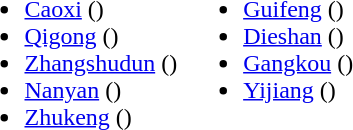<table>
<tr>
<td valign="top"><br><ul><li><a href='#'>Caoxi</a> ()</li><li><a href='#'>Qigong</a> ()</li><li><a href='#'>Zhangshudun</a> ()</li><li><a href='#'>Nanyan</a> ()</li><li><a href='#'>Zhukeng</a> ()</li></ul></td>
<td valign="top"><br><ul><li><a href='#'>Guifeng</a> ()</li><li><a href='#'>Dieshan</a> ()</li><li><a href='#'>Gangkou</a> ()</li><li><a href='#'>Yijiang</a> ()</li></ul></td>
</tr>
</table>
